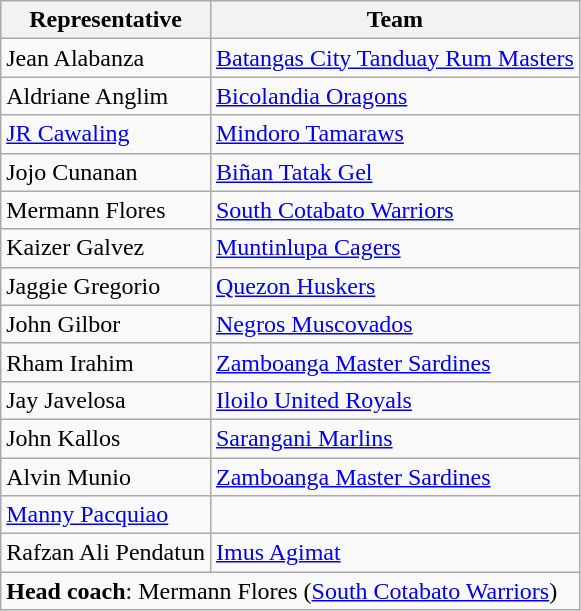<table class="wikitable">
<tr>
<th>Representative</th>
<th>Team</th>
</tr>
<tr>
<td>Jean Alabanza</td>
<td><a href='#'>Batangas City Tanduay Rum Masters</a></td>
</tr>
<tr>
<td>Aldriane Anglim</td>
<td><a href='#'>Bicolandia Oragons</a></td>
</tr>
<tr>
<td><a href='#'>JR Cawaling</a></td>
<td><a href='#'>Mindoro Tamaraws</a></td>
</tr>
<tr>
<td>Jojo Cunanan</td>
<td><a href='#'>Biñan Tatak Gel</a></td>
</tr>
<tr>
<td>Mermann Flores</td>
<td><a href='#'>South Cotabato Warriors</a></td>
</tr>
<tr>
<td>Kaizer Galvez</td>
<td><a href='#'>Muntinlupa Cagers</a></td>
</tr>
<tr>
<td>Jaggie Gregorio</td>
<td><a href='#'>Quezon Huskers</a></td>
</tr>
<tr>
<td>John Gilbor</td>
<td><a href='#'>Negros Muscovados</a></td>
</tr>
<tr>
<td>Rham Irahim</td>
<td><a href='#'>Zamboanga Master Sardines</a></td>
</tr>
<tr>
<td>Jay Javelosa</td>
<td><a href='#'>Iloilo United Royals</a></td>
</tr>
<tr>
<td>John Kallos</td>
<td><a href='#'>Sarangani Marlins</a></td>
</tr>
<tr>
<td>Alvin Munio</td>
<td><a href='#'>Zamboanga Master Sardines</a></td>
</tr>
<tr>
<td><a href='#'>Manny Pacquiao</a></td>
<td></td>
</tr>
<tr>
<td>Rafzan Ali Pendatun</td>
<td><a href='#'>Imus Agimat</a></td>
</tr>
<tr>
<td colspan="3"><strong>Head coach</strong>: Mermann Flores (<a href='#'>South Cotabato Warriors</a>)</td>
</tr>
</table>
